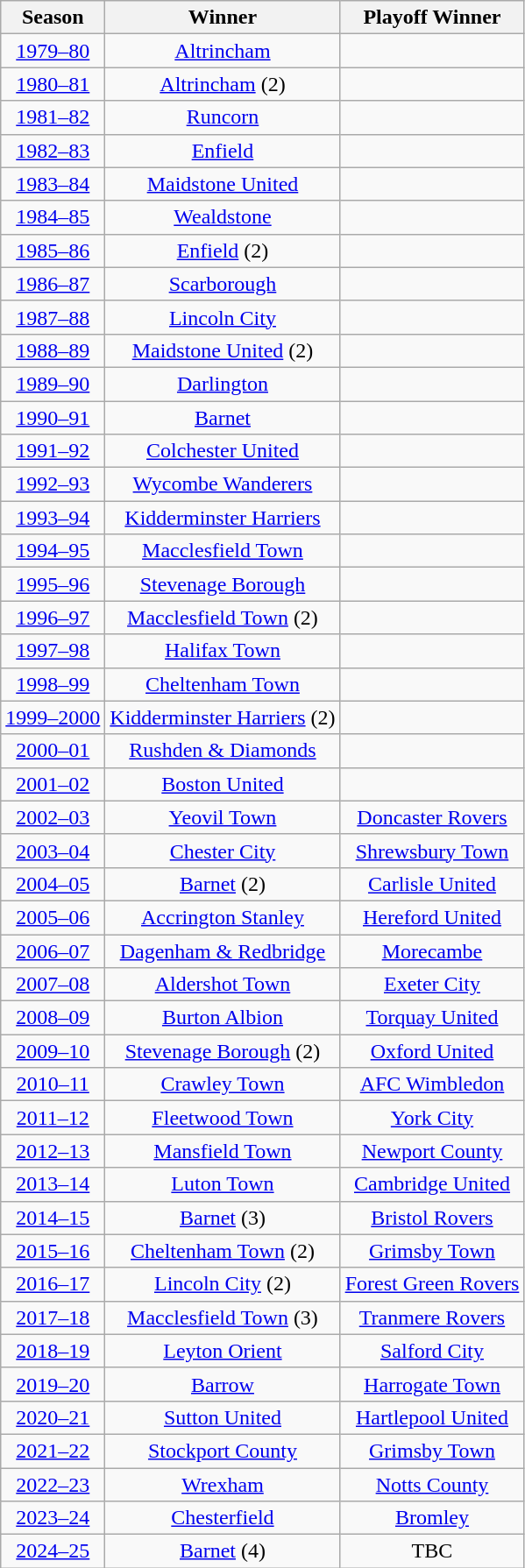<table class="wikitable sortable" style="text-align:center;">
<tr>
<th>Season</th>
<th>Winner</th>
<th>Playoff Winner</th>
</tr>
<tr>
<td><a href='#'>1979–80</a></td>
<td><a href='#'>Altrincham</a></td>
<td></td>
</tr>
<tr>
<td><a href='#'>1980–81</a></td>
<td><a href='#'>Altrincham</a> (2)</td>
<td></td>
</tr>
<tr>
<td><a href='#'>1981–82</a></td>
<td><a href='#'>Runcorn</a></td>
<td></td>
</tr>
<tr>
<td><a href='#'>1982–83</a></td>
<td><a href='#'>Enfield</a></td>
<td></td>
</tr>
<tr>
<td><a href='#'>1983–84</a></td>
<td><a href='#'>Maidstone United</a></td>
<td></td>
</tr>
<tr>
<td><a href='#'>1984–85</a></td>
<td><a href='#'>Wealdstone</a></td>
<td></td>
</tr>
<tr>
<td><a href='#'>1985–86</a></td>
<td><a href='#'>Enfield</a> (2)</td>
<td></td>
</tr>
<tr>
<td><a href='#'>1986–87</a></td>
<td><a href='#'>Scarborough</a></td>
<td></td>
</tr>
<tr>
<td><a href='#'>1987–88</a></td>
<td><a href='#'>Lincoln City</a></td>
<td></td>
</tr>
<tr>
<td><a href='#'>1988–89</a></td>
<td><a href='#'>Maidstone United</a> (2)</td>
<td></td>
</tr>
<tr>
<td><a href='#'>1989–90</a></td>
<td><a href='#'>Darlington</a></td>
<td></td>
</tr>
<tr>
<td><a href='#'>1990–91</a></td>
<td><a href='#'>Barnet</a></td>
<td></td>
</tr>
<tr>
<td><a href='#'>1991–92</a></td>
<td><a href='#'>Colchester United</a></td>
<td></td>
</tr>
<tr>
<td><a href='#'>1992–93</a></td>
<td><a href='#'>Wycombe Wanderers</a></td>
<td></td>
</tr>
<tr>
<td><a href='#'>1993–94</a></td>
<td><a href='#'>Kidderminster Harriers</a></td>
<td></td>
</tr>
<tr>
<td><a href='#'>1994–95</a></td>
<td><a href='#'>Macclesfield Town</a></td>
<td></td>
</tr>
<tr>
<td><a href='#'>1995–96</a></td>
<td><a href='#'>Stevenage Borough</a></td>
<td></td>
</tr>
<tr>
<td><a href='#'>1996–97</a></td>
<td><a href='#'>Macclesfield Town</a> (2)</td>
<td></td>
</tr>
<tr>
<td><a href='#'>1997–98</a></td>
<td><a href='#'>Halifax Town</a></td>
<td></td>
</tr>
<tr>
<td><a href='#'>1998–99</a></td>
<td><a href='#'>Cheltenham Town</a></td>
<td></td>
</tr>
<tr>
<td><a href='#'>1999–2000</a></td>
<td><a href='#'>Kidderminster Harriers</a> (2)</td>
<td></td>
</tr>
<tr>
<td><a href='#'>2000–01</a></td>
<td><a href='#'>Rushden & Diamonds</a></td>
<td></td>
</tr>
<tr>
<td><a href='#'>2001–02</a></td>
<td><a href='#'>Boston United</a></td>
<td></td>
</tr>
<tr>
<td><a href='#'>2002–03</a></td>
<td><a href='#'>Yeovil Town</a></td>
<td><a href='#'>Doncaster Rovers</a></td>
</tr>
<tr>
<td><a href='#'>2003–04</a></td>
<td><a href='#'>Chester City</a></td>
<td><a href='#'>Shrewsbury Town</a></td>
</tr>
<tr>
<td><a href='#'>2004–05</a></td>
<td><a href='#'>Barnet</a> (2)</td>
<td><a href='#'>Carlisle United</a></td>
</tr>
<tr>
<td><a href='#'>2005–06</a></td>
<td><a href='#'>Accrington Stanley</a></td>
<td><a href='#'>Hereford United</a></td>
</tr>
<tr>
<td><a href='#'>2006–07</a></td>
<td><a href='#'>Dagenham & Redbridge</a></td>
<td><a href='#'>Morecambe</a></td>
</tr>
<tr>
<td><a href='#'>2007–08</a></td>
<td><a href='#'>Aldershot Town</a></td>
<td><a href='#'>Exeter City</a></td>
</tr>
<tr>
<td><a href='#'>2008–09</a></td>
<td><a href='#'>Burton Albion</a></td>
<td><a href='#'>Torquay United</a></td>
</tr>
<tr>
<td><a href='#'>2009–10</a></td>
<td><a href='#'>Stevenage Borough</a> (2)</td>
<td><a href='#'>Oxford United</a></td>
</tr>
<tr>
<td><a href='#'>2010–11</a></td>
<td><a href='#'>Crawley Town</a></td>
<td><a href='#'>AFC Wimbledon</a></td>
</tr>
<tr>
<td><a href='#'>2011–12</a></td>
<td><a href='#'>Fleetwood Town</a></td>
<td><a href='#'>York City</a></td>
</tr>
<tr>
<td><a href='#'>2012–13</a></td>
<td><a href='#'>Mansfield Town</a></td>
<td><a href='#'>Newport County</a></td>
</tr>
<tr>
<td><a href='#'>2013–14</a></td>
<td><a href='#'>Luton Town</a></td>
<td><a href='#'>Cambridge United</a></td>
</tr>
<tr>
<td><a href='#'>2014–15</a></td>
<td><a href='#'>Barnet</a> (3)</td>
<td><a href='#'>Bristol Rovers</a></td>
</tr>
<tr>
<td><a href='#'>2015–16</a></td>
<td><a href='#'>Cheltenham Town</a> (2)</td>
<td><a href='#'>Grimsby Town</a></td>
</tr>
<tr>
<td><a href='#'>2016–17</a></td>
<td><a href='#'>Lincoln City</a> (2)</td>
<td><a href='#'>Forest Green Rovers</a></td>
</tr>
<tr>
<td><a href='#'>2017–18</a></td>
<td><a href='#'>Macclesfield Town</a> (3)</td>
<td><a href='#'>Tranmere Rovers</a></td>
</tr>
<tr>
<td><a href='#'>2018–19</a></td>
<td><a href='#'>Leyton Orient</a></td>
<td><a href='#'>Salford City</a></td>
</tr>
<tr>
<td><a href='#'>2019–20</a></td>
<td><a href='#'>Barrow</a></td>
<td><a href='#'>Harrogate Town</a></td>
</tr>
<tr>
<td><a href='#'>2020–21</a></td>
<td><a href='#'>Sutton United</a></td>
<td><a href='#'>Hartlepool United</a></td>
</tr>
<tr>
<td><a href='#'>2021–22</a></td>
<td><a href='#'>Stockport County</a></td>
<td><a href='#'>Grimsby Town</a></td>
</tr>
<tr>
<td><a href='#'>2022–23</a></td>
<td><a href='#'>Wrexham</a></td>
<td><a href='#'>Notts County</a></td>
</tr>
<tr>
<td><a href='#'>2023–24</a></td>
<td><a href='#'>Chesterfield</a></td>
<td><a href='#'>Bromley</a></td>
</tr>
<tr>
<td><a href='#'>2024–25</a></td>
<td><a href='#'>Barnet</a> (4)</td>
<td>TBC</td>
</tr>
</table>
